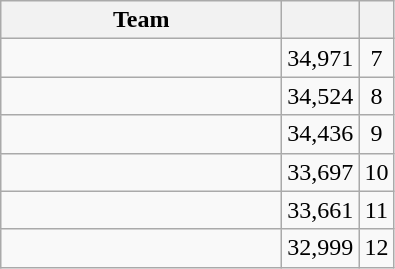<table class="wikitable">
<tr>
<th width=180>Team</th>
<th></th>
<th></th>
</tr>
<tr>
<td></td>
<td>34,971</td>
<td align=center>7</td>
</tr>
<tr>
<td></td>
<td align=right>34,524</td>
<td align=center>8</td>
</tr>
<tr>
<td></td>
<td>34,436</td>
<td align=center>9</td>
</tr>
<tr>
<td></td>
<td align=right>33,697</td>
<td align=center>10</td>
</tr>
<tr>
<td></td>
<td align=right>33,661</td>
<td align=center>11</td>
</tr>
<tr>
<td></td>
<td align=right>32,999</td>
<td align=center>12</td>
</tr>
</table>
